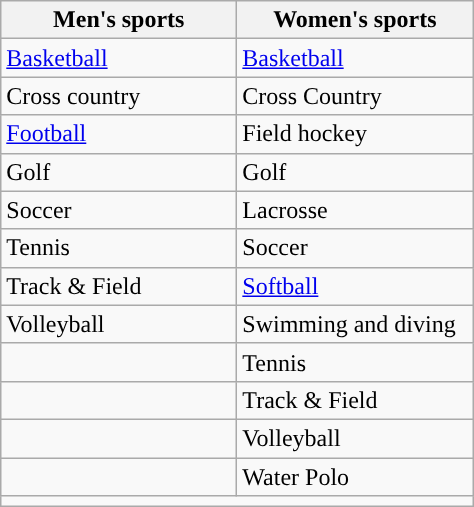<table class="wikitable">
<tr>
<th width=150px>Men's sports</th>
<th width=150px>Women's sports</th>
</tr>
<tr>
<td><a href='#'>Basketball</a></td>
<td><a href='#'>Basketball</a></td>
</tr>
<tr>
<td>Cross country</td>
<td>Cross Country</td>
</tr>
<tr>
<td><a href='#'>Football</a></td>
<td>Field hockey</td>
</tr>
<tr>
<td>Golf</td>
<td>Golf</td>
</tr>
<tr>
<td>Soccer</td>
<td>Lacrosse</td>
</tr>
<tr>
<td>Tennis</td>
<td>Soccer</td>
</tr>
<tr>
<td>Track & Field</td>
<td><a href='#'>Softball</a></td>
</tr>
<tr>
<td>Volleyball</td>
<td>Swimming and diving</td>
</tr>
<tr>
<td></td>
<td>Tennis</td>
</tr>
<tr>
<td></td>
<td>Track & Field</td>
</tr>
<tr>
<td></td>
<td>Volleyball</td>
</tr>
<tr>
<td></td>
<td>Water Polo</td>
</tr>
<tr>
<td colspan="2"></td>
</tr>
</table>
